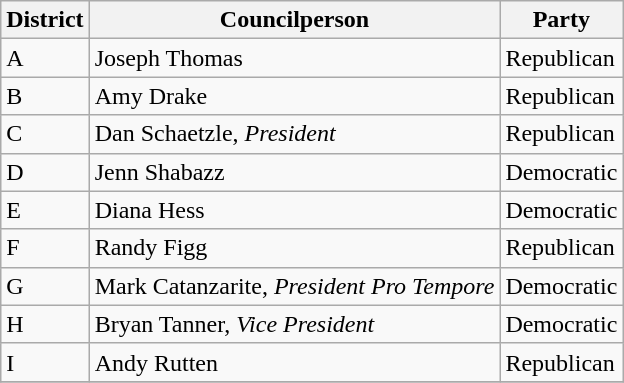<table class="wikitable sortable">
<tr>
<th>District</th>
<th>Councilperson</th>
<th>Party</th>
</tr>
<tr>
<td>A</td>
<td>Joseph Thomas</td>
<td>Republican</td>
</tr>
<tr>
<td>B</td>
<td>Amy Drake</td>
<td>Republican</td>
</tr>
<tr>
<td>C</td>
<td>Dan Schaetzle, <em>President</em></td>
<td>Republican</td>
</tr>
<tr>
<td>D</td>
<td>Jenn Shabazz</td>
<td>Democratic</td>
</tr>
<tr>
<td>E</td>
<td>Diana Hess</td>
<td>Democratic</td>
</tr>
<tr>
<td>F</td>
<td>Randy Figg</td>
<td>Republican</td>
</tr>
<tr>
<td>G</td>
<td>Mark Catanzarite, <em>President Pro Tempore</em></td>
<td>Democratic</td>
</tr>
<tr>
<td>H</td>
<td>Bryan Tanner, <em>Vice President</em></td>
<td>Democratic</td>
</tr>
<tr>
<td>I</td>
<td>Andy Rutten</td>
<td>Republican</td>
</tr>
<tr>
</tr>
</table>
